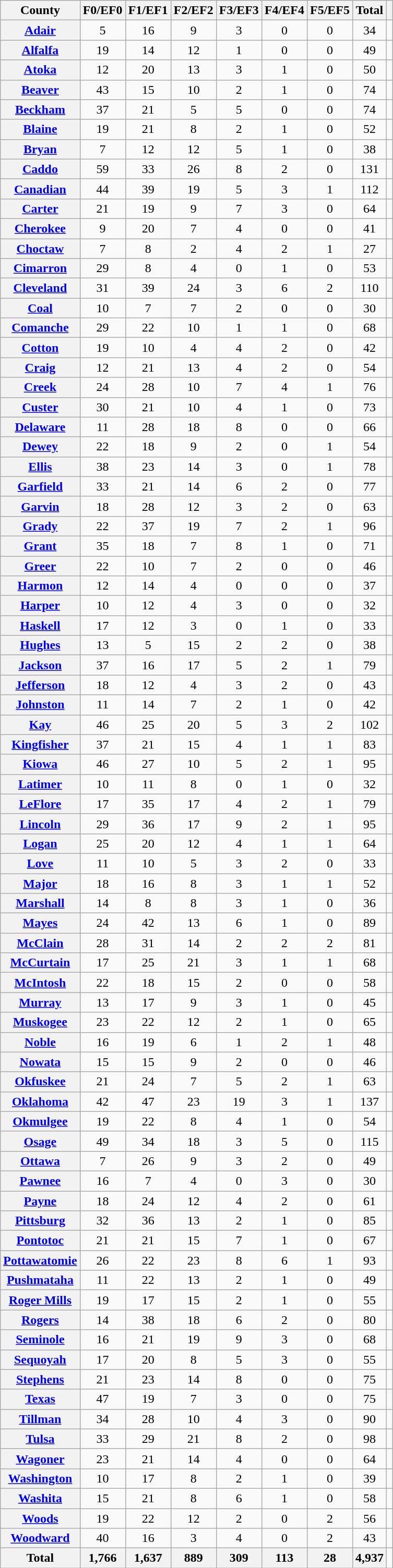<table class="wikitable sortable" style="text-align:center;">
<tr>
<th>County</th>
<th>F0/EF0</th>
<th>F1/EF1</th>
<th>F2/EF2</th>
<th>F3/EF3</th>
<th>F4/EF4</th>
<th>F5/EF5</th>
<th>Total</th>
<th scope="col" class="unsortable"></th>
</tr>
<tr>
<th><a href='#'>Adair</a></th>
<td>5</td>
<td>16</td>
<td>9</td>
<td>3</td>
<td>0</td>
<td>0</td>
<td>34</td>
<td></td>
</tr>
<tr>
<th><a href='#'>Alfalfa</a></th>
<td>19</td>
<td>14</td>
<td>12</td>
<td>1</td>
<td>0</td>
<td>0</td>
<td>49</td>
<td></td>
</tr>
<tr>
<th><a href='#'>Atoka</a></th>
<td>12</td>
<td>20</td>
<td>13</td>
<td>3</td>
<td>1</td>
<td>0</td>
<td>50</td>
<td></td>
</tr>
<tr>
<th><a href='#'>Beaver</a></th>
<td>43</td>
<td>15</td>
<td>10</td>
<td>2</td>
<td>1</td>
<td>0</td>
<td>74</td>
<td></td>
</tr>
<tr>
<th><a href='#'>Beckham</a></th>
<td>37</td>
<td>21</td>
<td>5</td>
<td>5</td>
<td>0</td>
<td>0</td>
<td>74</td>
<td></td>
</tr>
<tr>
<th><a href='#'>Blaine</a></th>
<td>19</td>
<td>21</td>
<td>8</td>
<td>2</td>
<td>1</td>
<td>0</td>
<td>52</td>
<td></td>
</tr>
<tr>
<th><a href='#'>Bryan</a></th>
<td>7</td>
<td>12</td>
<td>12</td>
<td>5</td>
<td>1</td>
<td>0</td>
<td>38</td>
<td></td>
</tr>
<tr>
<th><a href='#'>Caddo</a></th>
<td>59</td>
<td>33</td>
<td>26</td>
<td>8</td>
<td>2</td>
<td>0</td>
<td>131</td>
<td></td>
</tr>
<tr>
<th><a href='#'>Canadian</a></th>
<td>44</td>
<td>39</td>
<td>19</td>
<td>5</td>
<td>3</td>
<td>1</td>
<td>112</td>
<td></td>
</tr>
<tr>
<th><a href='#'>Carter</a></th>
<td>21</td>
<td>19</td>
<td>9</td>
<td>7</td>
<td>3</td>
<td>0</td>
<td>64</td>
<td></td>
</tr>
<tr>
<th><a href='#'>Cherokee</a></th>
<td>9</td>
<td>20</td>
<td>7</td>
<td>4</td>
<td>0</td>
<td>0</td>
<td>41</td>
<td></td>
</tr>
<tr>
<th><a href='#'>Choctaw</a></th>
<td>7</td>
<td>8</td>
<td>2</td>
<td>4</td>
<td>2</td>
<td>1</td>
<td>27</td>
<td></td>
</tr>
<tr>
<th><a href='#'>Cimarron</a></th>
<td>29</td>
<td>8</td>
<td>4</td>
<td>0</td>
<td>1</td>
<td>0</td>
<td>53</td>
<td></td>
</tr>
<tr>
<th><a href='#'>Cleveland</a></th>
<td>31</td>
<td>39</td>
<td>24</td>
<td>3</td>
<td>6</td>
<td>2</td>
<td>110</td>
<td></td>
</tr>
<tr>
<th><a href='#'>Coal</a></th>
<td>10</td>
<td>7</td>
<td>7</td>
<td>2</td>
<td>0</td>
<td>0</td>
<td>30</td>
<td></td>
</tr>
<tr>
<th><a href='#'>Comanche</a></th>
<td>29</td>
<td>22</td>
<td>10</td>
<td>1</td>
<td>1</td>
<td>0</td>
<td>68</td>
<td></td>
</tr>
<tr>
<th><a href='#'>Cotton</a></th>
<td>19</td>
<td>10</td>
<td>4</td>
<td>4</td>
<td>2</td>
<td>0</td>
<td>42</td>
<td></td>
</tr>
<tr>
<th><a href='#'>Craig</a></th>
<td>12</td>
<td>21</td>
<td>13</td>
<td>4</td>
<td>2</td>
<td>0</td>
<td>54</td>
<td></td>
</tr>
<tr>
<th><a href='#'>Creek</a></th>
<td>24</td>
<td>28</td>
<td>10</td>
<td>7</td>
<td>4</td>
<td>1</td>
<td>76</td>
<td></td>
</tr>
<tr>
<th><a href='#'>Custer</a></th>
<td>30</td>
<td>21</td>
<td>10</td>
<td>4</td>
<td>1</td>
<td>0</td>
<td>73</td>
<td></td>
</tr>
<tr>
<th><a href='#'>Delaware</a></th>
<td>11</td>
<td>28</td>
<td>18</td>
<td>8</td>
<td>0</td>
<td>0</td>
<td>66</td>
<td></td>
</tr>
<tr>
<th><a href='#'>Dewey</a></th>
<td>22</td>
<td>18</td>
<td>9</td>
<td>2</td>
<td>0</td>
<td>1</td>
<td>54</td>
<td></td>
</tr>
<tr>
<th><a href='#'>Ellis</a></th>
<td>38</td>
<td>23</td>
<td>14</td>
<td>3</td>
<td>0</td>
<td>1</td>
<td>78</td>
<td></td>
</tr>
<tr>
<th><a href='#'>Garfield</a></th>
<td>33</td>
<td>21</td>
<td>14</td>
<td>6</td>
<td>2</td>
<td>0</td>
<td>77</td>
<td></td>
</tr>
<tr>
<th><a href='#'>Garvin</a></th>
<td>18</td>
<td>28</td>
<td>12</td>
<td>3</td>
<td>2</td>
<td>0</td>
<td>63</td>
<td></td>
</tr>
<tr>
<th><a href='#'>Grady</a></th>
<td>22</td>
<td>37</td>
<td>19</td>
<td>7</td>
<td>2</td>
<td>1</td>
<td>96</td>
<td></td>
</tr>
<tr>
<th><a href='#'>Grant</a></th>
<td>35</td>
<td>18</td>
<td>7</td>
<td>8</td>
<td>1</td>
<td>0</td>
<td>71</td>
<td></td>
</tr>
<tr>
<th><a href='#'>Greer</a></th>
<td>22</td>
<td>10</td>
<td>7</td>
<td>2</td>
<td>0</td>
<td>0</td>
<td>46</td>
<td></td>
</tr>
<tr>
<th><a href='#'>Harmon</a></th>
<td>12</td>
<td>14</td>
<td>4</td>
<td>0</td>
<td>0</td>
<td>0</td>
<td>37</td>
<td></td>
</tr>
<tr>
<th><a href='#'>Harper</a></th>
<td>10</td>
<td>12</td>
<td>4</td>
<td>3</td>
<td>0</td>
<td>0</td>
<td>32</td>
<td></td>
</tr>
<tr>
<th><a href='#'>Haskell</a></th>
<td>17</td>
<td>12</td>
<td>3</td>
<td>0</td>
<td>1</td>
<td>0</td>
<td>33</td>
<td></td>
</tr>
<tr>
<th><a href='#'>Hughes</a></th>
<td>13</td>
<td>5</td>
<td>15</td>
<td>2</td>
<td>2</td>
<td>0</td>
<td>38</td>
<td></td>
</tr>
<tr>
<th><a href='#'>Jackson</a></th>
<td>37</td>
<td>16</td>
<td>17</td>
<td>5</td>
<td>2</td>
<td>1</td>
<td>79</td>
<td></td>
</tr>
<tr>
<th><a href='#'>Jefferson</a></th>
<td>18</td>
<td>12</td>
<td>4</td>
<td>3</td>
<td>2</td>
<td>0</td>
<td>43</td>
<td></td>
</tr>
<tr>
<th><a href='#'>Johnston</a></th>
<td>11</td>
<td>14</td>
<td>7</td>
<td>2</td>
<td>1</td>
<td>0</td>
<td>42</td>
<td></td>
</tr>
<tr>
<th><a href='#'>Kay</a></th>
<td>46</td>
<td>25</td>
<td>20</td>
<td>5</td>
<td>3</td>
<td>2</td>
<td>102</td>
<td></td>
</tr>
<tr>
<th><a href='#'>Kingfisher</a></th>
<td>37</td>
<td>21</td>
<td>15</td>
<td>4</td>
<td>1</td>
<td>1</td>
<td>83</td>
<td></td>
</tr>
<tr>
<th><a href='#'>Kiowa</a></th>
<td>46</td>
<td>27</td>
<td>10</td>
<td>5</td>
<td>2</td>
<td>1</td>
<td>95</td>
<td></td>
</tr>
<tr>
<th><a href='#'>Latimer</a></th>
<td>10</td>
<td>11</td>
<td>8</td>
<td>0</td>
<td>1</td>
<td>0</td>
<td>32</td>
<td></td>
</tr>
<tr>
<th><a href='#'>LeFlore</a></th>
<td>17</td>
<td>35</td>
<td>17</td>
<td>4</td>
<td>2</td>
<td>1</td>
<td>79</td>
<td></td>
</tr>
<tr>
<th><a href='#'>Lincoln</a></th>
<td>29</td>
<td>36</td>
<td>17</td>
<td>9</td>
<td>2</td>
<td>1</td>
<td>95</td>
<td></td>
</tr>
<tr>
<th><a href='#'>Logan</a></th>
<td>25</td>
<td>20</td>
<td>12</td>
<td>4</td>
<td>1</td>
<td>1</td>
<td>64</td>
<td></td>
</tr>
<tr>
<th><a href='#'>Love</a></th>
<td>11</td>
<td>10</td>
<td>5</td>
<td>3</td>
<td>2</td>
<td>0</td>
<td>33</td>
<td></td>
</tr>
<tr>
<th><a href='#'>Major</a></th>
<td>18</td>
<td>16</td>
<td>8</td>
<td>3</td>
<td>1</td>
<td>1</td>
<td>52</td>
<td></td>
</tr>
<tr>
<th><a href='#'>Marshall</a></th>
<td>14</td>
<td>8</td>
<td>8</td>
<td>3</td>
<td>1</td>
<td>0</td>
<td>36</td>
<td></td>
</tr>
<tr>
<th><a href='#'>Mayes</a></th>
<td>24</td>
<td>42</td>
<td>13</td>
<td>6</td>
<td>1</td>
<td>0</td>
<td>89</td>
<td></td>
</tr>
<tr>
<th><a href='#'>McClain</a></th>
<td>28</td>
<td>31</td>
<td>14</td>
<td>2</td>
<td>2</td>
<td>2</td>
<td>81</td>
<td></td>
</tr>
<tr>
<th><a href='#'>McCurtain</a></th>
<td>17</td>
<td>25</td>
<td>21</td>
<td>3</td>
<td>1</td>
<td>1</td>
<td>68</td>
<td></td>
</tr>
<tr>
<th><a href='#'>McIntosh</a></th>
<td>22</td>
<td>18</td>
<td>15</td>
<td>2</td>
<td>0</td>
<td>0</td>
<td>58</td>
<td></td>
</tr>
<tr>
<th><a href='#'>Murray</a></th>
<td>13</td>
<td>17</td>
<td>9</td>
<td>3</td>
<td>1</td>
<td>0</td>
<td>45</td>
<td></td>
</tr>
<tr>
<th><a href='#'>Muskogee</a></th>
<td>23</td>
<td>22</td>
<td>12</td>
<td>2</td>
<td>1</td>
<td>0</td>
<td>65</td>
<td></td>
</tr>
<tr>
<th><a href='#'>Noble</a></th>
<td>16</td>
<td>19</td>
<td>6</td>
<td>1</td>
<td>2</td>
<td>1</td>
<td>48</td>
<td></td>
</tr>
<tr>
<th><a href='#'>Nowata</a></th>
<td>15</td>
<td>15</td>
<td>9</td>
<td>2</td>
<td>0</td>
<td>0</td>
<td>46</td>
<td></td>
</tr>
<tr>
<th><a href='#'>Okfuskee</a></th>
<td>21</td>
<td>24</td>
<td>7</td>
<td>5</td>
<td>2</td>
<td>1</td>
<td>63</td>
<td></td>
</tr>
<tr>
<th><a href='#'>Oklahoma</a></th>
<td>42</td>
<td>47</td>
<td>23</td>
<td>19</td>
<td>3</td>
<td>1</td>
<td>137</td>
<td></td>
</tr>
<tr>
<th><a href='#'>Okmulgee</a></th>
<td>19</td>
<td>22</td>
<td>8</td>
<td>4</td>
<td>1</td>
<td>0</td>
<td>54</td>
<td></td>
</tr>
<tr>
<th><a href='#'>Osage</a></th>
<td>49</td>
<td>34</td>
<td>18</td>
<td>3</td>
<td>5</td>
<td>0</td>
<td>115</td>
<td></td>
</tr>
<tr>
<th><a href='#'>Ottawa</a></th>
<td>7</td>
<td>26</td>
<td>9</td>
<td>3</td>
<td>2</td>
<td>0</td>
<td>49</td>
<td></td>
</tr>
<tr>
<th><a href='#'>Pawnee</a></th>
<td>16</td>
<td>7</td>
<td>4</td>
<td>0</td>
<td>3</td>
<td>0</td>
<td>30</td>
<td></td>
</tr>
<tr>
<th><a href='#'>Payne</a></th>
<td>18</td>
<td>24</td>
<td>12</td>
<td>4</td>
<td>2</td>
<td>0</td>
<td>61</td>
<td></td>
</tr>
<tr>
<th><a href='#'>Pittsburg</a></th>
<td>32</td>
<td>36</td>
<td>13</td>
<td>2</td>
<td>1</td>
<td>0</td>
<td>85</td>
<td></td>
</tr>
<tr>
<th><a href='#'>Pontotoc</a></th>
<td>21</td>
<td>21</td>
<td>15</td>
<td>7</td>
<td>1</td>
<td>0</td>
<td>67</td>
<td></td>
</tr>
<tr>
<th><a href='#'>Pottawatomie</a></th>
<td>26</td>
<td>22</td>
<td>23</td>
<td>8</td>
<td>6</td>
<td>1</td>
<td>93</td>
<td></td>
</tr>
<tr>
<th><a href='#'>Pushmataha</a></th>
<td>11</td>
<td>22</td>
<td>13</td>
<td>2</td>
<td>1</td>
<td>0</td>
<td>49</td>
<td></td>
</tr>
<tr>
<th><a href='#'>Roger Mills</a></th>
<td>19</td>
<td>17</td>
<td>15</td>
<td>2</td>
<td>1</td>
<td>0</td>
<td>55</td>
<td></td>
</tr>
<tr>
<th><a href='#'>Rogers</a></th>
<td>14</td>
<td>38</td>
<td>18</td>
<td>6</td>
<td>2</td>
<td>0</td>
<td>80</td>
<td></td>
</tr>
<tr>
<th><a href='#'>Seminole</a></th>
<td>16</td>
<td>21</td>
<td>19</td>
<td>9</td>
<td>3</td>
<td>0</td>
<td>68</td>
<td></td>
</tr>
<tr>
<th><a href='#'>Sequoyah</a></th>
<td>17</td>
<td>20</td>
<td>8</td>
<td>5</td>
<td>3</td>
<td>0</td>
<td>55</td>
<td></td>
</tr>
<tr>
<th><a href='#'>Stephens</a></th>
<td>21</td>
<td>23</td>
<td>14</td>
<td>8</td>
<td>0</td>
<td>0</td>
<td>75</td>
<td></td>
</tr>
<tr>
<th><a href='#'>Texas</a></th>
<td>47</td>
<td>19</td>
<td>7</td>
<td>3</td>
<td>0</td>
<td>0</td>
<td>75</td>
<td></td>
</tr>
<tr>
<th><a href='#'>Tillman</a></th>
<td>34</td>
<td>28</td>
<td>10</td>
<td>4</td>
<td>3</td>
<td>0</td>
<td>90</td>
<td></td>
</tr>
<tr>
<th><a href='#'>Tulsa</a></th>
<td>33</td>
<td>29</td>
<td>21</td>
<td>8</td>
<td>2</td>
<td>0</td>
<td>98</td>
<td></td>
</tr>
<tr>
<th><a href='#'>Wagoner</a></th>
<td>23</td>
<td>21</td>
<td>14</td>
<td>4</td>
<td>0</td>
<td>0</td>
<td>64</td>
<td></td>
</tr>
<tr>
<th><a href='#'>Washington</a></th>
<td>10</td>
<td>17</td>
<td>8</td>
<td>2</td>
<td>1</td>
<td>0</td>
<td>39</td>
<td></td>
</tr>
<tr>
<th><a href='#'>Washita</a></th>
<td>15</td>
<td>21</td>
<td>8</td>
<td>6</td>
<td>1</td>
<td>0</td>
<td>58</td>
<td></td>
</tr>
<tr>
<th><a href='#'>Woods</a></th>
<td>19</td>
<td>22</td>
<td>12</td>
<td>2</td>
<td>0</td>
<td>2</td>
<td>56</td>
<td></td>
</tr>
<tr>
<th><a href='#'>Woodward</a></th>
<td>40</td>
<td>16</td>
<td>3</td>
<td>4</td>
<td>0</td>
<td>2</td>
<td>43</td>
<td></td>
</tr>
<tr>
<th>Total</th>
<th>1,766</th>
<th>1,637</th>
<th>889</th>
<th>309</th>
<th>113</th>
<th>28</th>
<th>4,937</th>
<td></td>
</tr>
</table>
